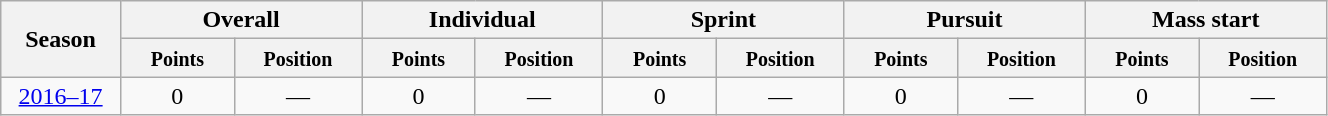<table class="wikitable" style="text-align:center;" width="70%">
<tr class="hintergrundfarbe5">
<th rowspan="2" style="width:4%;">Season</th>
<th colspan="2">Overall</th>
<th colspan="2">Individual</th>
<th colspan="2">Sprint</th>
<th colspan="2">Pursuit</th>
<th colspan="2">Mass start</th>
</tr>
<tr class="hintergrundfarbe5">
<th style="width:5%;"><small>Points</small></th>
<th style="width:5%;"><small>Position</small></th>
<th style="width:5%;"><small>Points</small></th>
<th style="width:5%;"><small>Position</small></th>
<th style="width:5%;"><small>Points</small></th>
<th style="width:5%;"><small>Position</small></th>
<th style="width:5%;"><small>Points</small></th>
<th style="width:5%;"><small>Position</small></th>
<th style="width:5%;"><small>Points</small></th>
<th style="width:5%;"><small>Position</small></th>
</tr>
<tr>
<td><a href='#'>2016–17</a></td>
<td>0</td>
<td>—</td>
<td>0</td>
<td>—</td>
<td>0</td>
<td>—</td>
<td>0</td>
<td>—</td>
<td>0</td>
<td>—</td>
</tr>
</table>
